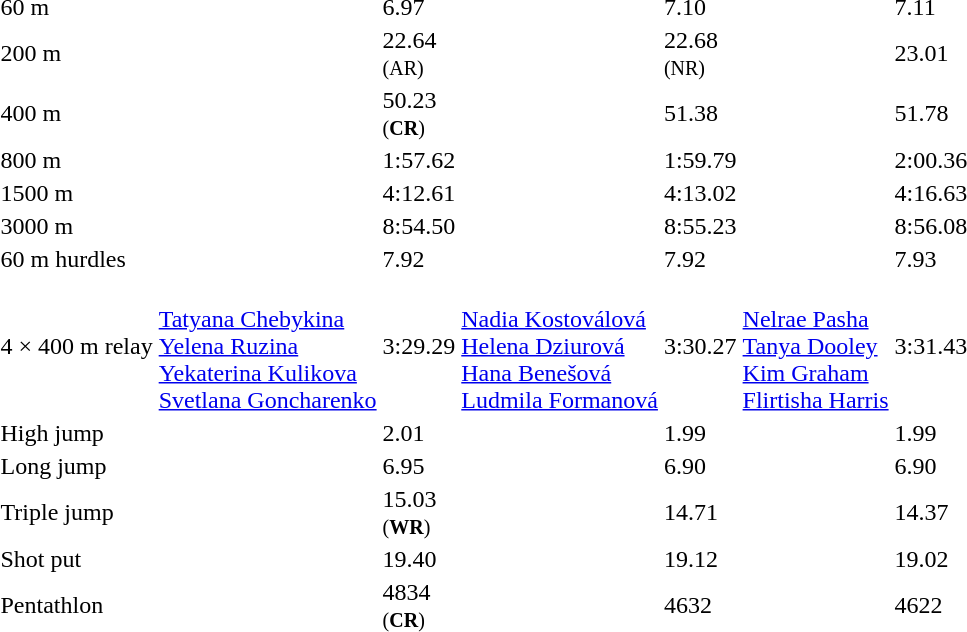<table>
<tr>
<td>60 m<br></td>
<td></td>
<td>6.97</td>
<td></td>
<td>7.10</td>
<td></td>
<td>7.11</td>
</tr>
<tr>
<td>200 m<br></td>
<td></td>
<td>22.64<br><small>(AR)</small></td>
<td></td>
<td>22.68<br><small>(NR)</small></td>
<td></td>
<td>23.01</td>
</tr>
<tr>
<td>400 m<br></td>
<td></td>
<td>50.23<br><small>(<strong>CR</strong>)</small></td>
<td></td>
<td>51.38</td>
<td></td>
<td>51.78</td>
</tr>
<tr>
<td>800 m<br></td>
<td></td>
<td>1:57.62</td>
<td></td>
<td>1:59.79</td>
<td></td>
<td>2:00.36</td>
</tr>
<tr>
<td>1500 m<br></td>
<td></td>
<td>4:12.61</td>
<td></td>
<td>4:13.02</td>
<td></td>
<td>4:16.63</td>
</tr>
<tr>
<td>3000 m<br></td>
<td></td>
<td>8:54.50</td>
<td></td>
<td>8:55.23</td>
<td></td>
<td>8:56.08</td>
</tr>
<tr>
<td>60 m hurdles<br></td>
<td></td>
<td>7.92</td>
<td></td>
<td>7.92</td>
<td></td>
<td>7.93</td>
</tr>
<tr>
<td>4 × 400 m relay<br></td>
<td><br><a href='#'>Tatyana Chebykina</a><br><a href='#'>Yelena Ruzina</a><br><a href='#'>Yekaterina Kulikova</a><br><a href='#'>Svetlana Goncharenko</a></td>
<td>3:29.29</td>
<td><br><a href='#'>Nadia Kostoválová</a><br><a href='#'>Helena Dziurová</a><br><a href='#'>Hana Benešová</a><br><a href='#'>Ludmila Formanová</a></td>
<td>3:30.27</td>
<td><br><a href='#'>Nelrae Pasha</a><br><a href='#'>Tanya Dooley</a><br><a href='#'>Kim Graham</a><br><a href='#'>Flirtisha Harris</a></td>
<td>3:31.43</td>
</tr>
<tr>
<td>High jump<br></td>
<td></td>
<td>2.01</td>
<td></td>
<td>1.99</td>
<td></td>
<td>1.99</td>
</tr>
<tr>
<td>Long jump<br></td>
<td></td>
<td>6.95</td>
<td></td>
<td>6.90</td>
<td></td>
<td>6.90</td>
</tr>
<tr>
<td>Triple jump<br></td>
<td></td>
<td>15.03<br><small>(<strong>WR</strong>)</small></td>
<td></td>
<td>14.71</td>
<td></td>
<td>14.37</td>
</tr>
<tr>
<td>Shot put<br></td>
<td></td>
<td>19.40</td>
<td></td>
<td>19.12</td>
<td></td>
<td>19.02</td>
</tr>
<tr>
<td>Pentathlon<br></td>
<td></td>
<td>4834<br><small>(<strong>CR</strong>)</small></td>
<td></td>
<td>4632</td>
<td></td>
<td>4622</td>
</tr>
<tr>
</tr>
</table>
